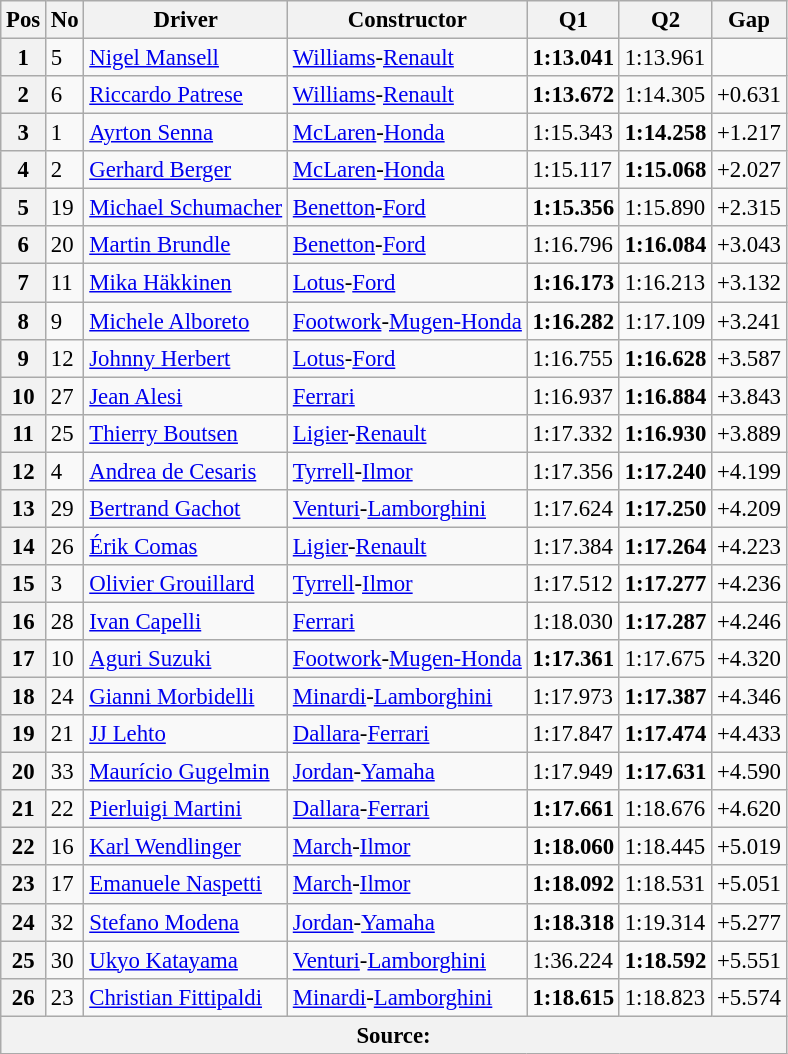<table class="wikitable sortable" style="font-size: 95%;">
<tr>
<th>Pos</th>
<th>No</th>
<th>Driver</th>
<th>Constructor</th>
<th>Q1</th>
<th>Q2</th>
<th>Gap</th>
</tr>
<tr>
<th>1</th>
<td>5</td>
<td data-sort-value="man"> <a href='#'>Nigel Mansell</a></td>
<td><a href='#'>Williams</a>-<a href='#'>Renault</a></td>
<td><strong>1:13.041</strong></td>
<td>1:13.961</td>
<td></td>
</tr>
<tr>
<th>2</th>
<td>6</td>
<td data-sort-value="pat"> <a href='#'>Riccardo Patrese</a></td>
<td><a href='#'>Williams</a>-<a href='#'>Renault</a></td>
<td><strong>1:13.672</strong></td>
<td>1:14.305</td>
<td>+0.631</td>
</tr>
<tr>
<th>3</th>
<td>1</td>
<td data-sort-value="sen"> <a href='#'>Ayrton Senna</a></td>
<td><a href='#'>McLaren</a>-<a href='#'>Honda</a></td>
<td>1:15.343</td>
<td><strong>1:14.258</strong></td>
<td>+1.217</td>
</tr>
<tr>
<th>4</th>
<td>2</td>
<td data-sort-value="ber"> <a href='#'>Gerhard Berger</a></td>
<td><a href='#'>McLaren</a>-<a href='#'>Honda</a></td>
<td>1:15.117</td>
<td><strong>1:15.068</strong></td>
<td>+2.027</td>
</tr>
<tr>
<th>5</th>
<td>19</td>
<td data-sort-value="sch"> <a href='#'>Michael Schumacher</a></td>
<td><a href='#'>Benetton</a>-<a href='#'>Ford</a></td>
<td><strong>1:15.356</strong></td>
<td>1:15.890</td>
<td>+2.315</td>
</tr>
<tr>
<th>6</th>
<td>20</td>
<td data-sort-value="bru"> <a href='#'>Martin Brundle</a></td>
<td><a href='#'>Benetton</a>-<a href='#'>Ford</a></td>
<td>1:16.796</td>
<td><strong>1:16.084</strong></td>
<td>+3.043</td>
</tr>
<tr>
<th>7</th>
<td>11</td>
<td data-sort-value="hak"> <a href='#'>Mika Häkkinen</a></td>
<td><a href='#'>Lotus</a>-<a href='#'>Ford</a></td>
<td><strong>1:16.173</strong></td>
<td>1:16.213</td>
<td>+3.132</td>
</tr>
<tr>
<th>8</th>
<td>9</td>
<td data-sort-value="alb"> <a href='#'>Michele Alboreto</a></td>
<td><a href='#'>Footwork</a>-<a href='#'>Mugen-Honda</a></td>
<td><strong>1:16.282</strong></td>
<td>1:17.109</td>
<td>+3.241</td>
</tr>
<tr>
<th>9</th>
<td>12</td>
<td data-sort-value="her"> <a href='#'>Johnny Herbert</a></td>
<td><a href='#'>Lotus</a>-<a href='#'>Ford</a></td>
<td>1:16.755</td>
<td><strong>1:16.628</strong></td>
<td>+3.587</td>
</tr>
<tr>
<th>10</th>
<td>27</td>
<td data-sort-value="ale"> <a href='#'>Jean Alesi</a></td>
<td><a href='#'>Ferrari</a></td>
<td>1:16.937</td>
<td><strong>1:16.884</strong></td>
<td>+3.843</td>
</tr>
<tr>
<th>11</th>
<td>25</td>
<td data-sort-value="bou"> <a href='#'>Thierry Boutsen</a></td>
<td><a href='#'>Ligier</a>-<a href='#'>Renault</a></td>
<td>1:17.332</td>
<td><strong>1:16.930</strong></td>
<td>+3.889</td>
</tr>
<tr>
<th>12</th>
<td>4</td>
<td data-sort-value="ces"> <a href='#'>Andrea de Cesaris</a></td>
<td><a href='#'>Tyrrell</a>-<a href='#'>Ilmor</a></td>
<td>1:17.356</td>
<td><strong>1:17.240</strong></td>
<td>+4.199</td>
</tr>
<tr>
<th>13</th>
<td>29</td>
<td data-sort-value="gac"> <a href='#'>Bertrand Gachot</a></td>
<td><a href='#'>Venturi</a>-<a href='#'>Lamborghini</a></td>
<td>1:17.624</td>
<td><strong>1:17.250</strong></td>
<td>+4.209</td>
</tr>
<tr>
<th>14</th>
<td>26</td>
<td data-sort-value="com"> <a href='#'>Érik Comas</a></td>
<td><a href='#'>Ligier</a>-<a href='#'>Renault</a></td>
<td>1:17.384</td>
<td><strong>1:17.264</strong></td>
<td>+4.223</td>
</tr>
<tr>
<th>15</th>
<td>3</td>
<td data-sort-value="gro"> <a href='#'>Olivier Grouillard</a></td>
<td><a href='#'>Tyrrell</a>-<a href='#'>Ilmor</a></td>
<td>1:17.512</td>
<td><strong>1:17.277</strong></td>
<td>+4.236</td>
</tr>
<tr>
<th>16</th>
<td>28</td>
<td data-sort-value="cap"> <a href='#'>Ivan Capelli</a></td>
<td><a href='#'>Ferrari</a></td>
<td>1:18.030</td>
<td><strong>1:17.287</strong></td>
<td>+4.246</td>
</tr>
<tr>
<th>17</th>
<td>10</td>
<td data-sort-value="suz"> <a href='#'>Aguri Suzuki</a></td>
<td><a href='#'>Footwork</a>-<a href='#'>Mugen-Honda</a></td>
<td><strong>1:17.361</strong></td>
<td>1:17.675</td>
<td>+4.320</td>
</tr>
<tr>
<th>18</th>
<td>24</td>
<td data-sort-value="mor"> <a href='#'>Gianni Morbidelli</a></td>
<td><a href='#'>Minardi</a>-<a href='#'>Lamborghini</a></td>
<td>1:17.973</td>
<td><strong>1:17.387</strong></td>
<td>+4.346</td>
</tr>
<tr>
<th>19</th>
<td>21</td>
<td data-sort-value="leh"> <a href='#'>JJ Lehto</a></td>
<td><a href='#'>Dallara</a>-<a href='#'>Ferrari</a></td>
<td>1:17.847</td>
<td><strong>1:17.474</strong></td>
<td>+4.433</td>
</tr>
<tr>
<th>20</th>
<td>33</td>
<td data-sort-value="gug"> <a href='#'>Maurício Gugelmin</a></td>
<td><a href='#'>Jordan</a>-<a href='#'>Yamaha</a></td>
<td>1:17.949</td>
<td><strong>1:17.631</strong></td>
<td>+4.590</td>
</tr>
<tr>
<th>21</th>
<td>22</td>
<td data-sort-value="mar"> <a href='#'>Pierluigi Martini</a></td>
<td><a href='#'>Dallara</a>-<a href='#'>Ferrari</a></td>
<td><strong>1:17.661</strong></td>
<td>1:18.676</td>
<td>+4.620</td>
</tr>
<tr>
<th>22</th>
<td>16</td>
<td data-sort-value="wen"> <a href='#'>Karl Wendlinger</a></td>
<td><a href='#'>March</a>-<a href='#'>Ilmor</a></td>
<td><strong>1:18.060</strong></td>
<td>1:18.445</td>
<td>+5.019</td>
</tr>
<tr>
<th>23</th>
<td>17</td>
<td data-sort-value="nas"> <a href='#'>Emanuele Naspetti</a></td>
<td><a href='#'>March</a>-<a href='#'>Ilmor</a></td>
<td><strong>1:18.092</strong></td>
<td>1:18.531</td>
<td>+5.051</td>
</tr>
<tr>
<th>24</th>
<td>32</td>
<td data-sort-value="mod"> <a href='#'>Stefano Modena</a></td>
<td><a href='#'>Jordan</a>-<a href='#'>Yamaha</a></td>
<td><strong>1:18.318</strong></td>
<td>1:19.314</td>
<td>+5.277</td>
</tr>
<tr>
<th>25</th>
<td>30</td>
<td data-sort-value="kat"> <a href='#'>Ukyo Katayama</a></td>
<td><a href='#'>Venturi</a>-<a href='#'>Lamborghini</a></td>
<td>1:36.224</td>
<td><strong>1:18.592</strong></td>
<td>+5.551</td>
</tr>
<tr>
<th>26</th>
<td>23</td>
<td data-sort-value="fit"> <a href='#'>Christian Fittipaldi</a></td>
<td><a href='#'>Minardi</a>-<a href='#'>Lamborghini</a></td>
<td><strong>1:18.615</strong></td>
<td>1:18.823</td>
<td>+5.574</td>
</tr>
<tr>
<th colspan="8">Source:</th>
</tr>
</table>
